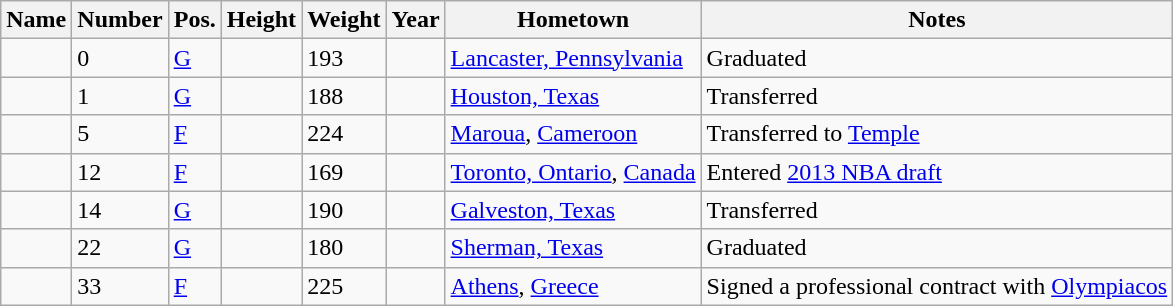<table class="wikitable sortable" border="1">
<tr>
<th>Name</th>
<th>Number</th>
<th>Pos.</th>
<th>Height</th>
<th>Weight</th>
<th>Year</th>
<th>Hometown</th>
<th class="unsortable">Notes</th>
</tr>
<tr>
<td></td>
<td>0</td>
<td><a href='#'>G</a></td>
<td></td>
<td>193</td>
<td></td>
<td><a href='#'>Lancaster, Pennsylvania</a></td>
<td>Graduated</td>
</tr>
<tr>
<td></td>
<td>1</td>
<td><a href='#'>G</a></td>
<td></td>
<td>188</td>
<td></td>
<td><a href='#'>Houston, Texas</a></td>
<td>Transferred </td>
</tr>
<tr>
<td></td>
<td>5</td>
<td><a href='#'>F</a></td>
<td></td>
<td>224</td>
<td></td>
<td><a href='#'>Maroua</a>, <a href='#'>Cameroon</a></td>
<td>Transferred to <a href='#'>Temple</a></td>
</tr>
<tr>
<td></td>
<td>12</td>
<td><a href='#'>F</a></td>
<td></td>
<td>169</td>
<td></td>
<td><a href='#'>Toronto, Ontario</a>, <a href='#'>Canada</a></td>
<td>Entered <a href='#'>2013 NBA draft</a></td>
</tr>
<tr>
<td></td>
<td>14</td>
<td><a href='#'>G</a></td>
<td></td>
<td>190</td>
<td></td>
<td><a href='#'>Galveston, Texas</a></td>
<td>Transferred </td>
</tr>
<tr>
<td></td>
<td>22</td>
<td><a href='#'>G</a></td>
<td></td>
<td>180</td>
<td></td>
<td><a href='#'>Sherman, Texas</a></td>
<td>Graduated</td>
</tr>
<tr>
<td></td>
<td>33</td>
<td><a href='#'>F</a></td>
<td></td>
<td>225</td>
<td></td>
<td><a href='#'>Athens</a>, <a href='#'>Greece</a></td>
<td>Signed a professional contract with <a href='#'>Olympiacos</a></td>
</tr>
</table>
